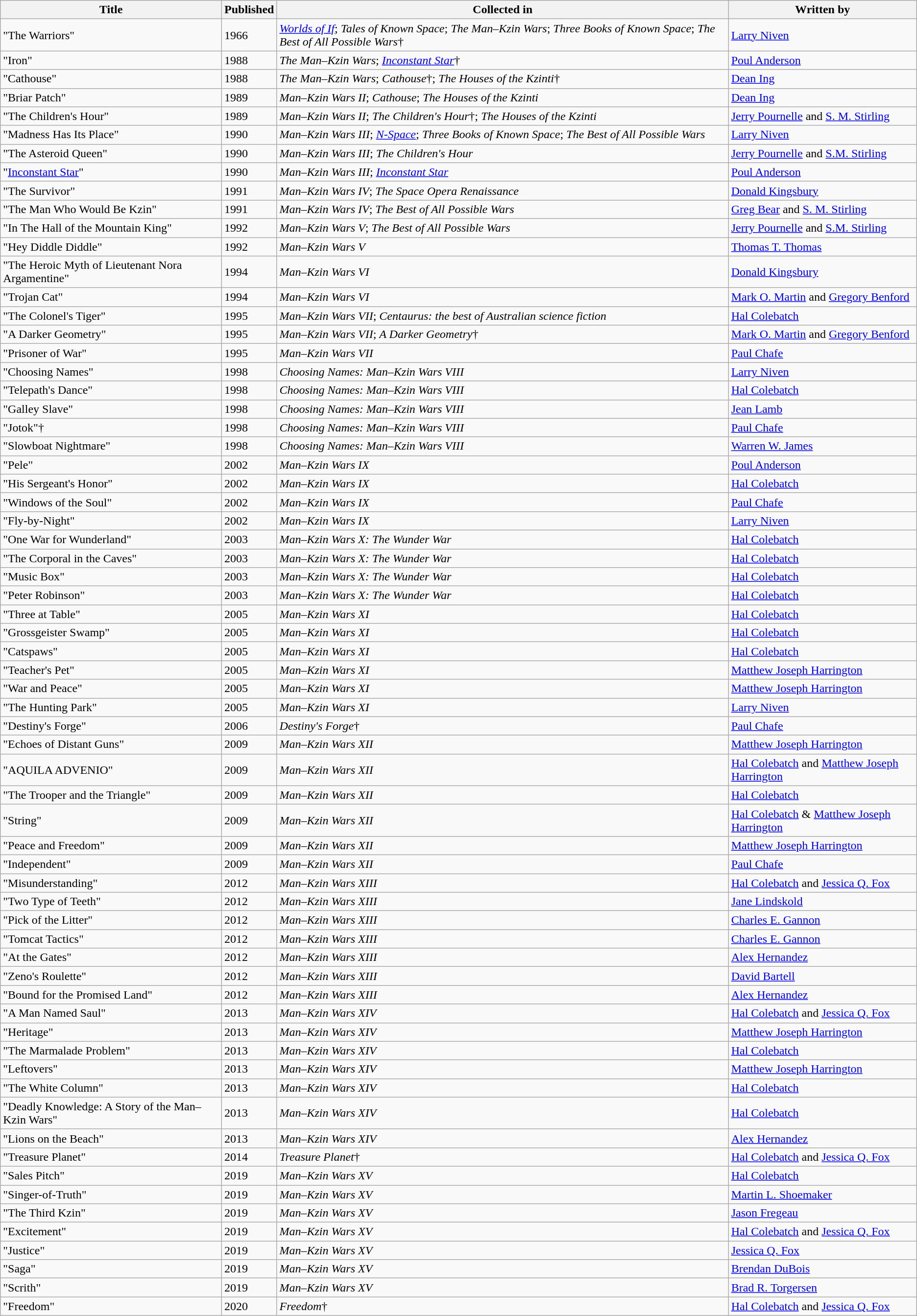<table class="wikitable sortable">
<tr>
<th>Title</th>
<th>Published</th>
<th>Collected in</th>
<th>Written by</th>
</tr>
<tr>
<td>"The Warriors"</td>
<td>1966</td>
<td><a href='#'><em>Worlds of If</em></a>; <em>Tales of Known Space</em>; <em>The Man–Kzin Wars</em>; <em>Three Books of Known Space</em>; <em>The Best of All Possible Wars</em>†</td>
<td><a href='#'>Larry Niven</a></td>
</tr>
<tr>
<td>"Iron"</td>
<td>1988</td>
<td><em>The Man–Kzin Wars</em>; <em><a href='#'>Inconstant Star</a></em>†</td>
<td><a href='#'>Poul Anderson</a></td>
</tr>
<tr>
<td>"Cathouse"</td>
<td>1988</td>
<td><em>The Man–Kzin Wars</em>; <em>Cathouse</em>†; <em>The Houses of the Kzinti</em>†</td>
<td><a href='#'>Dean Ing</a></td>
</tr>
<tr>
<td>"Briar Patch"</td>
<td>1989</td>
<td><em>Man–Kzin Wars II</em>; <em>Cathouse</em>; <em>The Houses of the Kzinti</em></td>
<td><a href='#'>Dean Ing</a></td>
</tr>
<tr>
<td>"The Children's Hour"</td>
<td>1989</td>
<td><em>Man–Kzin Wars II</em>; <em>The Children's Hour</em>†; <em>The Houses of the Kzinti</em></td>
<td><a href='#'>Jerry Pournelle</a> and <a href='#'>S. M. Stirling</a></td>
</tr>
<tr>
<td>"Madness Has Its Place"</td>
<td>1990</td>
<td><em>Man–Kzin Wars III</em>; <em><a href='#'>N-Space</a></em>; <em>Three Books of Known Space</em>; <em>The Best of All Possible Wars</em></td>
<td><a href='#'>Larry Niven</a></td>
</tr>
<tr>
<td>"The Asteroid Queen"</td>
<td>1990</td>
<td><em>Man–Kzin Wars III</em>; <em>The Children's Hour</em></td>
<td><a href='#'>Jerry Pournelle</a> and <a href='#'>S.M. Stirling</a></td>
</tr>
<tr>
<td>"<a href='#'>Inconstant Star</a>"</td>
<td>1990</td>
<td><em>Man–Kzin Wars III</em>; <em><a href='#'>Inconstant Star</a></em></td>
<td><a href='#'>Poul Anderson</a></td>
</tr>
<tr>
<td>"The Survivor"</td>
<td>1991</td>
<td><em>Man–Kzin Wars IV</em>; <em>The Space Opera Renaissance</em></td>
<td><a href='#'>Donald Kingsbury</a></td>
</tr>
<tr>
<td>"The Man Who Would Be Kzin"</td>
<td>1991</td>
<td><em>Man–Kzin Wars IV</em>; <em>The Best of All Possible Wars</em></td>
<td><a href='#'>Greg Bear</a> and <a href='#'>S. M. Stirling</a></td>
</tr>
<tr>
<td>"In The Hall of the Mountain King"</td>
<td>1992</td>
<td><em>Man–Kzin Wars V</em>; <em>The Best of All Possible Wars</em></td>
<td><a href='#'>Jerry Pournelle</a> and <a href='#'>S.M. Stirling</a></td>
</tr>
<tr>
<td>"Hey Diddle Diddle"</td>
<td>1992</td>
<td><em>Man–Kzin Wars V</em></td>
<td><a href='#'>Thomas T. Thomas</a></td>
</tr>
<tr>
<td>"The Heroic Myth of Lieutenant Nora Argamentine"</td>
<td>1994</td>
<td><em>Man–Kzin Wars VI</em></td>
<td><a href='#'>Donald Kingsbury</a></td>
</tr>
<tr>
<td>"Trojan Cat"</td>
<td>1994</td>
<td><em>Man–Kzin Wars VI</em></td>
<td><a href='#'>Mark O. Martin</a> and <a href='#'>Gregory Benford</a></td>
</tr>
<tr>
<td>"The Colonel's Tiger"</td>
<td>1995</td>
<td><em>Man–Kzin Wars VII</em>; <em>Centaurus: the best of Australian science fiction</em></td>
<td><a href='#'>Hal Colebatch</a></td>
</tr>
<tr>
<td>"A Darker Geometry"</td>
<td>1995</td>
<td><em>Man–Kzin Wars VII</em>; <em>A Darker Geometry</em>†</td>
<td><a href='#'>Mark O. Martin</a> and <a href='#'>Gregory Benford</a></td>
</tr>
<tr>
<td>"Prisoner of War"</td>
<td>1995</td>
<td><em>Man–Kzin Wars VII</em></td>
<td><a href='#'>Paul Chafe</a></td>
</tr>
<tr>
<td>"Choosing Names"</td>
<td>1998</td>
<td><em>Choosing Names: Man–Kzin Wars VIII</em></td>
<td><a href='#'>Larry Niven</a></td>
</tr>
<tr>
<td>"Telepath's Dance"</td>
<td>1998</td>
<td><em>Choosing Names: Man–Kzin Wars VIII</em></td>
<td><a href='#'>Hal Colebatch</a></td>
</tr>
<tr>
<td>"Galley Slave"</td>
<td>1998</td>
<td><em>Choosing Names: Man–Kzin Wars VIII</em></td>
<td><a href='#'>Jean Lamb</a></td>
</tr>
<tr>
<td>"Jotok"†</td>
<td>1998</td>
<td><em>Choosing Names: Man–Kzin Wars VIII</em></td>
<td><a href='#'>Paul Chafe</a></td>
</tr>
<tr>
<td>"Slowboat Nightmare"</td>
<td>1998</td>
<td><em>Choosing Names: Man–Kzin Wars VIII</em></td>
<td><a href='#'>Warren W. James</a></td>
</tr>
<tr>
<td>"Pele"</td>
<td>2002</td>
<td><em>Man–Kzin Wars IX</em></td>
<td><a href='#'>Poul Anderson</a></td>
</tr>
<tr>
<td>"His Sergeant's Honor"</td>
<td>2002</td>
<td><em>Man–Kzin Wars IX</em></td>
<td><a href='#'>Hal Colebatch</a></td>
</tr>
<tr>
<td>"Windows of the Soul"</td>
<td>2002</td>
<td><em>Man–Kzin Wars IX</em></td>
<td><a href='#'>Paul Chafe</a></td>
</tr>
<tr>
<td>"Fly-by-Night"</td>
<td>2002</td>
<td><em>Man–Kzin Wars IX</em></td>
<td><a href='#'>Larry Niven</a></td>
</tr>
<tr>
<td>"One War for Wunderland"</td>
<td>2003</td>
<td><em>Man–Kzin Wars X: The Wunder War</em></td>
<td><a href='#'>Hal Colebatch</a></td>
</tr>
<tr>
<td>"The Corporal in the Caves"</td>
<td>2003</td>
<td><em>Man–Kzin Wars X: The Wunder War</em></td>
<td><a href='#'>Hal Colebatch</a></td>
</tr>
<tr>
<td>"Music Box"</td>
<td>2003</td>
<td><em>Man–Kzin Wars X: The Wunder War</em></td>
<td><a href='#'>Hal Colebatch</a></td>
</tr>
<tr>
<td>"Peter Robinson"</td>
<td>2003</td>
<td><em>Man–Kzin Wars X: The Wunder War</em></td>
<td><a href='#'>Hal Colebatch</a></td>
</tr>
<tr>
<td>"Three at Table"</td>
<td>2005</td>
<td><em>Man–Kzin Wars XI</em></td>
<td><a href='#'>Hal Colebatch</a></td>
</tr>
<tr>
<td>"Grossgeister Swamp"</td>
<td>2005</td>
<td><em>Man–Kzin Wars XI</em></td>
<td><a href='#'>Hal Colebatch</a></td>
</tr>
<tr>
<td>"Catspaws"</td>
<td>2005</td>
<td><em>Man–Kzin Wars XI</em></td>
<td><a href='#'>Hal Colebatch</a></td>
</tr>
<tr>
<td>"Teacher's Pet"</td>
<td>2005</td>
<td><em>Man–Kzin Wars XI</em></td>
<td><a href='#'>Matthew Joseph Harrington</a></td>
</tr>
<tr>
<td>"War and Peace"</td>
<td>2005</td>
<td><em>Man–Kzin Wars XI</em></td>
<td><a href='#'>Matthew Joseph Harrington</a></td>
</tr>
<tr>
<td>"The Hunting Park"</td>
<td>2005</td>
<td><em>Man–Kzin Wars XI</em></td>
<td><a href='#'>Larry Niven</a></td>
</tr>
<tr>
<td>"Destiny's Forge"</td>
<td>2006</td>
<td><em>Destiny's Forge</em>†</td>
<td><a href='#'>Paul Chafe</a></td>
</tr>
<tr>
<td>"Echoes of Distant Guns"</td>
<td>2009</td>
<td><em>Man–Kzin Wars XII</em></td>
<td><a href='#'>Matthew Joseph Harrington</a></td>
</tr>
<tr>
<td>"AQUILA ADVENIO"</td>
<td>2009</td>
<td><em>Man–Kzin Wars XII</em></td>
<td><a href='#'>Hal Colebatch</a> and <a href='#'>Matthew Joseph Harrington</a></td>
</tr>
<tr>
<td>"The Trooper and the Triangle"</td>
<td>2009</td>
<td><em>Man–Kzin Wars XII</em></td>
<td><a href='#'>Hal Colebatch</a></td>
</tr>
<tr>
<td>"String"</td>
<td>2009</td>
<td><em>Man–Kzin Wars XII</em></td>
<td><a href='#'>Hal Colebatch</a> & <a href='#'>Matthew Joseph Harrington</a></td>
</tr>
<tr>
<td>"Peace and Freedom"</td>
<td>2009</td>
<td><em>Man–Kzin Wars XII</em></td>
<td><a href='#'>Matthew Joseph Harrington</a></td>
</tr>
<tr>
<td>"Independent"</td>
<td>2009</td>
<td><em>Man–Kzin Wars XII</em></td>
<td><a href='#'>Paul Chafe</a></td>
</tr>
<tr>
<td>"Misunderstanding"</td>
<td>2012</td>
<td><em>Man–Kzin Wars XIII</em></td>
<td><a href='#'>Hal Colebatch</a> and <a href='#'>Jessica Q. Fox</a></td>
</tr>
<tr>
<td>"Two Type of Teeth"</td>
<td>2012</td>
<td><em>Man–Kzin Wars XIII</em></td>
<td><a href='#'>Jane Lindskold</a></td>
</tr>
<tr>
<td>"Pick of the Litter"</td>
<td>2012</td>
<td><em>Man–Kzin Wars XIII</em></td>
<td><a href='#'>Charles E. Gannon</a></td>
</tr>
<tr>
<td>"Tomcat Tactics"</td>
<td>2012</td>
<td><em>Man–Kzin Wars XIII</em></td>
<td><a href='#'>Charles E. Gannon</a></td>
</tr>
<tr>
<td>"At the Gates"</td>
<td>2012</td>
<td><em>Man–Kzin Wars XIII</em></td>
<td><a href='#'>Alex Hernandez</a></td>
</tr>
<tr>
<td>"Zeno's Roulette"</td>
<td>2012</td>
<td><em>Man–Kzin Wars XIII</em></td>
<td><a href='#'>David Bartell</a></td>
</tr>
<tr>
<td>"Bound for the Promised Land"</td>
<td>2012</td>
<td><em>Man–Kzin Wars XIII</em></td>
<td><a href='#'>Alex Hernandez</a></td>
</tr>
<tr>
<td>"A Man Named Saul"</td>
<td>2013</td>
<td><em>Man–Kzin Wars XIV</em></td>
<td><a href='#'>Hal Colebatch</a> and <a href='#'>Jessica Q. Fox</a></td>
</tr>
<tr>
<td>"Heritage"</td>
<td>2013</td>
<td><em>Man–Kzin Wars XIV</em></td>
<td><a href='#'>Matthew Joseph Harrington</a></td>
</tr>
<tr>
<td>"The Marmalade Problem"</td>
<td>2013</td>
<td><em>Man–Kzin Wars XIV</em></td>
<td><a href='#'>Hal Colebatch</a></td>
</tr>
<tr>
<td>"Leftovers"</td>
<td>2013</td>
<td><em>Man–Kzin Wars XIV</em></td>
<td><a href='#'>Matthew Joseph Harrington</a></td>
</tr>
<tr>
<td>"The White Column"</td>
<td>2013</td>
<td><em>Man–Kzin Wars XIV</em></td>
<td><a href='#'>Hal Colebatch</a></td>
</tr>
<tr>
<td>"Deadly Knowledge: A Story of the Man–Kzin Wars"</td>
<td>2013</td>
<td><em>Man–Kzin Wars XIV</em></td>
<td><a href='#'>Hal Colebatch</a></td>
</tr>
<tr>
<td>"Lions on the Beach"</td>
<td>2013</td>
<td><em>Man–Kzin Wars XIV</em></td>
<td><a href='#'>Alex Hernandez</a></td>
</tr>
<tr>
<td>"Treasure Planet"</td>
<td>2014</td>
<td><em>Treasure Planet</em>†</td>
<td><a href='#'>Hal Colebatch</a> and <a href='#'>Jessica Q. Fox</a></td>
</tr>
<tr>
<td>"Sales Pitch"</td>
<td>2019</td>
<td><em>Man–Kzin Wars XV</em></td>
<td><a href='#'>Hal Colebatch</a></td>
</tr>
<tr>
<td>"Singer-of-Truth"</td>
<td>2019</td>
<td><em>Man–Kzin Wars XV</em></td>
<td><a href='#'>Martin L. Shoemaker</a></td>
</tr>
<tr>
<td>"The Third Kzin"</td>
<td>2019</td>
<td><em>Man–Kzin Wars XV</em></td>
<td><a href='#'>Jason Fregeau</a></td>
</tr>
<tr>
<td>"Excitement"</td>
<td>2019</td>
<td><em>Man–Kzin Wars XV</em></td>
<td><a href='#'>Hal Colebatch</a> and <a href='#'>Jessica Q. Fox</a></td>
</tr>
<tr>
<td>"Justice"</td>
<td>2019</td>
<td><em>Man–Kzin Wars XV</em></td>
<td><a href='#'>Jessica Q. Fox</a></td>
</tr>
<tr>
<td>"Saga"</td>
<td>2019</td>
<td><em>Man–Kzin Wars XV</em></td>
<td><a href='#'>Brendan DuBois</a></td>
</tr>
<tr>
<td>"Scrith"</td>
<td>2019</td>
<td><em>Man–Kzin Wars XV</em></td>
<td><a href='#'>Brad R. Torgersen</a></td>
</tr>
<tr>
<td>"Freedom"</td>
<td>2020</td>
<td><em>Freedom</em>†</td>
<td><a href='#'>Hal Colebatch</a> and <a href='#'>Jessica Q. Fox</a></td>
</tr>
</table>
